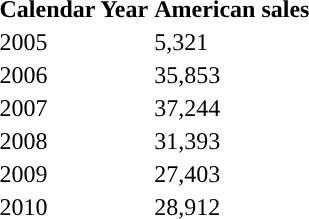<table class="wig">
<tr>
<th>Calendar Year</th>
<th>American sales</th>
</tr>
<tr>
<td>2005</td>
<td>5,321</td>
</tr>
<tr>
<td>2006</td>
<td>35,853</td>
</tr>
<tr>
<td>2007</td>
<td>37,244</td>
</tr>
<tr>
<td>2008</td>
<td>31,393</td>
</tr>
<tr>
<td>2009</td>
<td>27,403</td>
</tr>
<tr>
<td>2010</td>
<td>28,912</td>
</tr>
</table>
